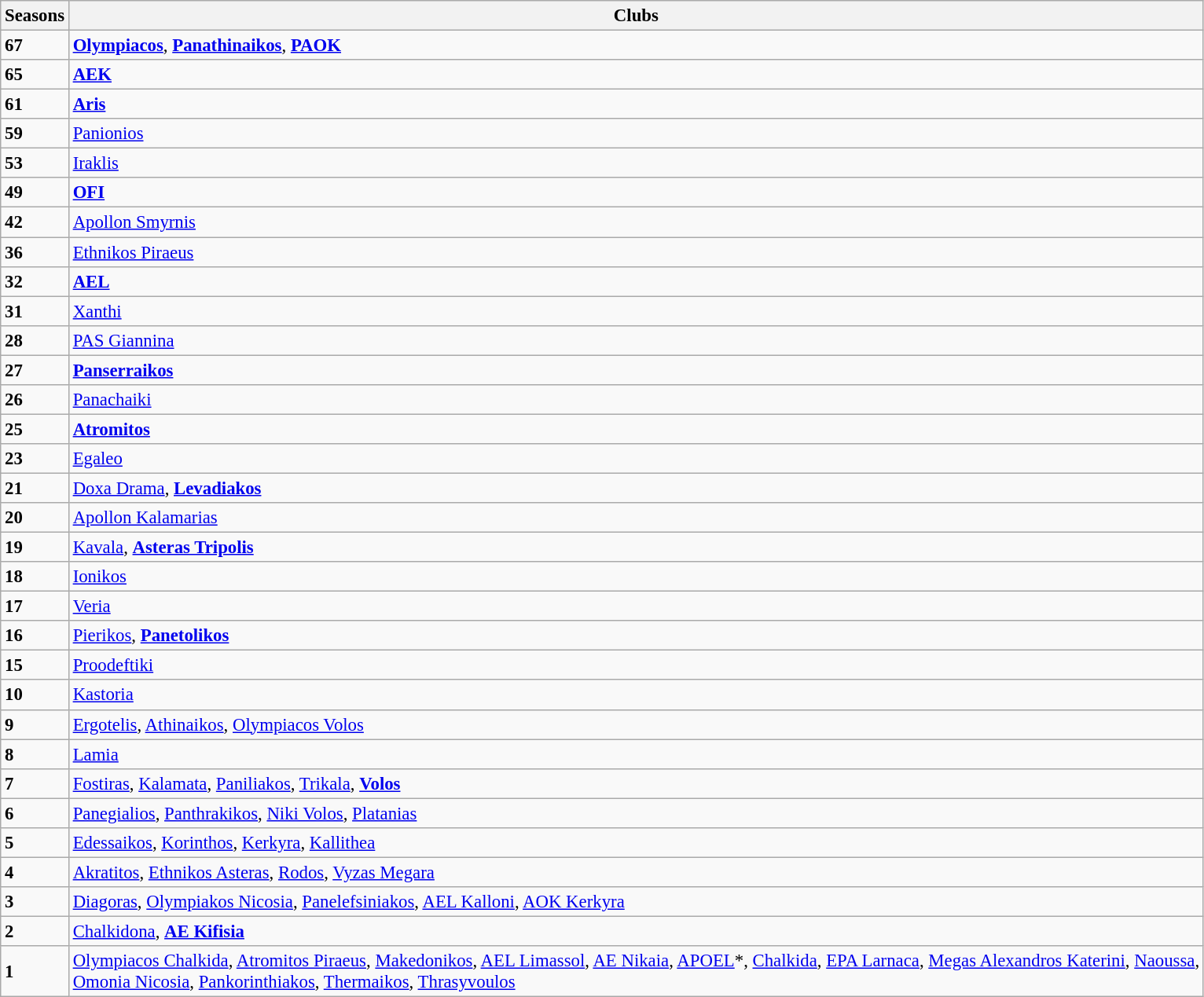<table class="wikitable" style="font-size:95%">
<tr>
<th>Seasons</th>
<th>Clubs</th>
</tr>
<tr>
<td><strong>67</strong></td>
<td><strong><a href='#'>Olympiacos</a></strong>, <strong><a href='#'>Panathinaikos</a></strong>, <strong><a href='#'>PAOK</a></strong></td>
</tr>
<tr>
<td><strong>65</strong></td>
<td><strong><a href='#'>AEK</a></strong></td>
</tr>
<tr>
<td><strong>61</strong></td>
<td><strong><a href='#'>Aris</a></strong></td>
</tr>
<tr>
<td><strong>59</strong></td>
<td><a href='#'>Panionios</a></td>
</tr>
<tr>
<td><strong>53</strong></td>
<td><a href='#'>Iraklis</a></td>
</tr>
<tr>
<td><strong>49</strong></td>
<td><strong><a href='#'>OFI</a></strong></td>
</tr>
<tr>
<td><strong>42</strong></td>
<td><a href='#'>Apollon Smyrnis</a></td>
</tr>
<tr>
<td><strong>36</strong></td>
<td><a href='#'>Ethnikos Piraeus</a></td>
</tr>
<tr>
<td><strong>32</strong></td>
<td><strong><a href='#'>AEL</a></strong></td>
</tr>
<tr>
<td><strong>31</strong></td>
<td><a href='#'>Xanthi</a></td>
</tr>
<tr>
<td><strong>28</strong></td>
<td><a href='#'>PAS Giannina</a></td>
</tr>
<tr>
<td><strong>27</strong></td>
<td><strong><a href='#'>Panserraikos</a></strong></td>
</tr>
<tr>
<td><strong>26</strong></td>
<td><a href='#'>Panachaiki</a></td>
</tr>
<tr>
<td><strong>25</strong></td>
<td><strong><a href='#'>Atromitos</a></strong></td>
</tr>
<tr>
<td><strong>23</strong></td>
<td><a href='#'>Egaleo</a></td>
</tr>
<tr>
<td><strong>21</strong></td>
<td><a href='#'>Doxa Drama</a>, <strong><a href='#'>Levadiakos</a></strong></td>
</tr>
<tr>
<td><strong>20</strong></td>
<td><a href='#'>Apollon Kalamarias</a></td>
</tr>
<tr>
<td><strong>19</strong></td>
<td><a href='#'>Kavala</a>, <strong><a href='#'>Asteras Tripolis</a></strong></td>
</tr>
<tr>
<td><strong>18</strong></td>
<td><a href='#'>Ionikos</a></td>
</tr>
<tr>
<td><strong>17</strong></td>
<td><a href='#'>Veria</a></td>
</tr>
<tr>
<td><strong>16</strong></td>
<td><a href='#'>Pierikos</a>, <strong><a href='#'>Panetolikos</a></strong></td>
</tr>
<tr>
<td><strong>15</strong></td>
<td><a href='#'>Proodeftiki</a></td>
</tr>
<tr>
<td><strong>10</strong></td>
<td><a href='#'>Kastoria</a></td>
</tr>
<tr>
<td><strong>9</strong></td>
<td><a href='#'>Ergotelis</a>, <a href='#'>Athinaikos</a>, <a href='#'>Olympiacos Volos</a></td>
</tr>
<tr>
<td><strong>8</strong></td>
<td><a href='#'>Lamia</a></td>
</tr>
<tr>
<td><strong>7</strong></td>
<td><a href='#'>Fostiras</a>, <a href='#'>Kalamata</a>, <a href='#'>Paniliakos</a>, <a href='#'>Trikala</a>, <strong><a href='#'>Volos</a></strong></td>
</tr>
<tr>
<td><strong>6</strong></td>
<td><a href='#'>Panegialios</a>, <a href='#'>Panthrakikos</a>, <a href='#'>Niki Volos</a>, <a href='#'>Platanias</a></td>
</tr>
<tr>
<td><strong>5</strong></td>
<td><a href='#'>Edessaikos</a>, <a href='#'>Korinthos</a>, <a href='#'>Kerkyra</a>, <a href='#'>Kallithea</a></td>
</tr>
<tr>
<td><strong>4</strong></td>
<td><a href='#'>Akratitos</a>, <a href='#'>Ethnikos Asteras</a>, <a href='#'>Rodos</a>, <a href='#'>Vyzas Megara</a></td>
</tr>
<tr>
<td><strong>3</strong></td>
<td><a href='#'>Diagoras</a>, <a href='#'>Olympiakos Nicosia</a>, <a href='#'>Panelefsiniakos</a>, <a href='#'>AEL Kalloni</a>, <a href='#'>AOK Kerkyra</a></td>
</tr>
<tr>
<td><strong>2</strong></td>
<td><a href='#'>Chalkidona</a>,  <strong><a href='#'>AE Kifisia</a></strong></td>
</tr>
<tr>
<td><strong>1</strong></td>
<td><a href='#'>Olympiacos Chalkida</a>, <a href='#'>Atromitos Piraeus</a>, <a href='#'>Makedonikos</a>, <a href='#'>AEL Limassol</a>, <a href='#'>AE Nikaia</a>, <a href='#'>APOEL</a>*, <a href='#'>Chalkida</a>, <a href='#'>EPA Larnaca</a>, <a href='#'>Megas Alexandros Katerini</a>, <a href='#'>Naoussa</a>,<br><a href='#'>Omonia Nicosia</a>, <a href='#'>Pankorinthiakos</a>, <a href='#'>Thermaikos</a>, <a href='#'>Thrasyvoulos</a></td>
</tr>
</table>
